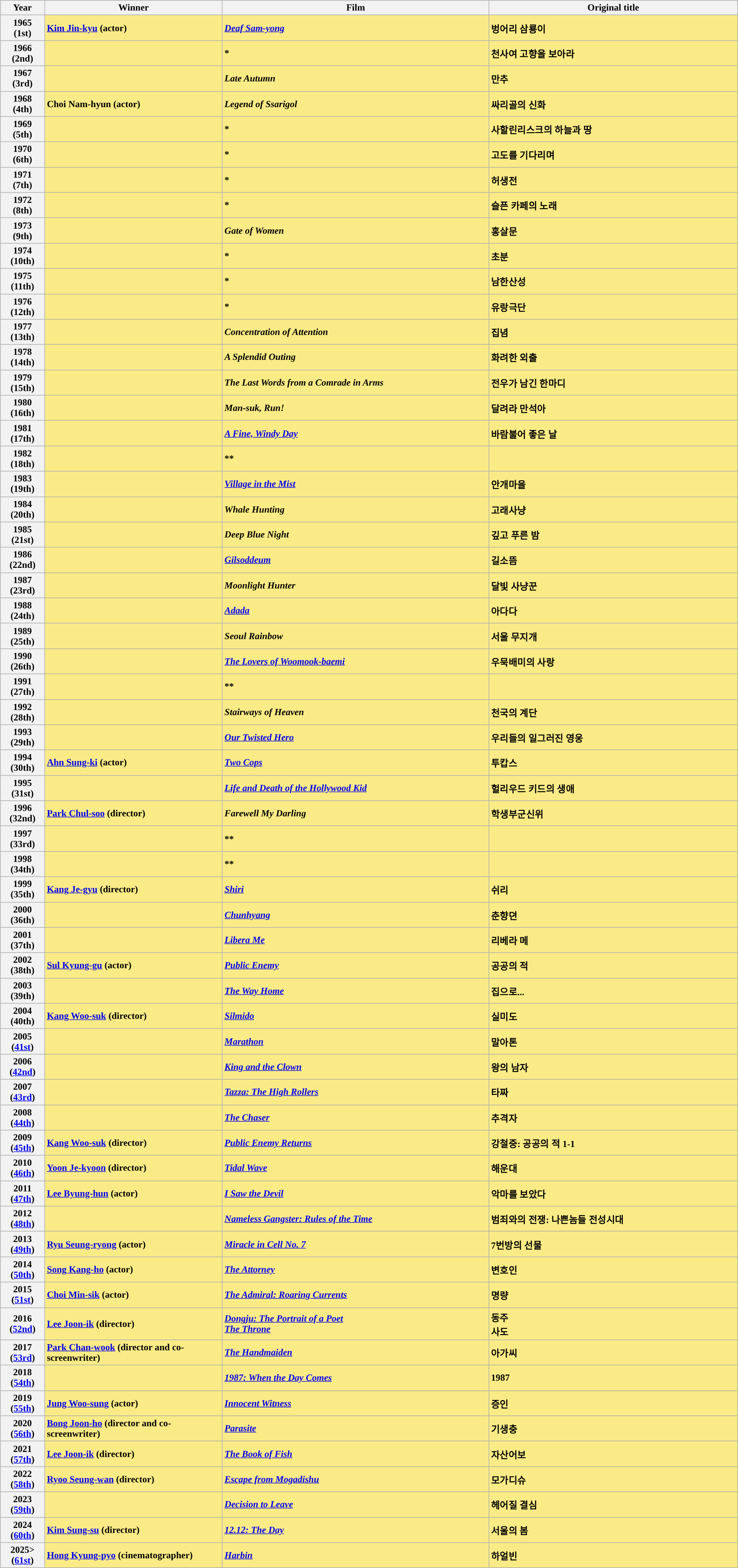<table class="wikitable" style="width:100%;" cellpadding="6">
<tr>
<th style="width:5%;">Year</th>
<th style="width:20%;">Winner</th>
<th style="width:30%;">Film</th>
<th style="width:28%;">Original title</th>
</tr>
<tr>
<th>1965<br>(1st)</th>
<td style="background:#FAEB86;"><strong><a href='#'>Kim Jin-kyu</a> (actor) </strong></td>
<td style="background:#FAEB86;"><em><a href='#'><strong>Deaf Sam-yong</strong></a></em></td>
<td style="background:#FAEB86;"><strong>벙어리 삼룡이</strong></td>
</tr>
<tr>
<th>1966<br>(2nd)</th>
<td style="background:#FAEB86;"></td>
<td style="background:#FAEB86;"><strong>*</strong></td>
<td style="background:#FAEB86;"><strong>천사여 고향을 보아라</strong></td>
</tr>
<tr>
<th>1967<br>(3rd)</th>
<td style="background:#FAEB86;"></td>
<td style="background:#FAEB86;"><strong><em>Late Autumn </em></strong></td>
<td style="background:#FAEB86;"><strong>만추</strong></td>
</tr>
<tr>
<th>1968<br>(4th)</th>
<td style="background:#FAEB86;"><strong>Choi Nam-hyun (actor) </strong></td>
<td style="background:#FAEB86;"><strong><em>Legend of Ssarigol</em></strong></td>
<td style="background:#FAEB86;"><strong>싸리골의 신화</strong></td>
</tr>
<tr>
<th>1969<br>(5th)</th>
<td style="background:#FAEB86;"></td>
<td style="background:#FAEB86;"><strong>*</strong></td>
<td style="background:#FAEB86;"><strong>사할린리스크의 하늘과 땅 </strong></td>
</tr>
<tr>
<th>1970<br>(6th)</th>
<td style="background:#FAEB86;"></td>
<td style="background:#FAEB86;"><strong>*</strong></td>
<td style="background:#FAEB86;"><strong>고도를 기다리며 </strong></td>
</tr>
<tr>
<th>1971<br>(7th)</th>
<td style="background:#FAEB86;"></td>
<td style="background:#FAEB86;"><strong>*</strong></td>
<td style="background:#FAEB86;"><strong>허생전 </strong></td>
</tr>
<tr>
<th>1972<br>(8th)</th>
<td style="background:#FAEB86;"></td>
<td style="background:#FAEB86;"><strong>*</strong></td>
<td style="background:#FAEB86;"><strong>슬픈 카페의 노래 </strong></td>
</tr>
<tr>
<th>1973<br>(9th)</th>
<td style="background:#FAEB86;"></td>
<td style="background:#FAEB86;"><strong><em>Gate of Women </em></strong></td>
<td style="background:#FAEB86;"><strong>홍살문</strong></td>
</tr>
<tr>
<th>1974<br>(10th)</th>
<td style="background:#FAEB86;"></td>
<td style="background:#FAEB86;"><strong>*</strong></td>
<td style="background:#FAEB86;"><strong>초분 </strong></td>
</tr>
<tr>
<th>1975<br>(11th)</th>
<td style="background:#FAEB86;"></td>
<td style="background:#FAEB86;"><strong>*</strong></td>
<td style="background:#FAEB86;"><strong>남한산성 </strong></td>
</tr>
<tr>
<th>1976<br>(12th)</th>
<td style="background:#FAEB86;"></td>
<td style="background:#FAEB86;"><strong>*</strong></td>
<td style="background:#FAEB86;"><strong>유랑극단 </strong></td>
</tr>
<tr>
<th>1977<br>(13th)</th>
<td style="background:#FAEB86;"></td>
<td style="background:#FAEB86;"><strong><em>Concentration of Attention </em></strong></td>
<td style="background:#FAEB86;"><strong>집념</strong></td>
</tr>
<tr>
<th>1978<br>(14th)</th>
<td style="background:#FAEB86;"></td>
<td style="background:#FAEB86;"><strong><em>A Splendid Outing </em></strong></td>
<td style="background:#FAEB86;"><strong>화려한 외출</strong></td>
</tr>
<tr>
<th>1979<br>(15th)</th>
<td style="background:#FAEB86;"></td>
<td style="background:#FAEB86;"><strong><em>The Last Words from a Comrade in Arms </em></strong></td>
<td style="background:#FAEB86;"><strong>전우가 남긴 한마디</strong></td>
</tr>
<tr>
<th>1980<br>(16th)</th>
<td style="background:#FAEB86;"></td>
<td style="background:#FAEB86;"><strong><em>Man-suk, Run! </em></strong></td>
<td style="background:#FAEB86;"><strong>달려라 만석아</strong></td>
</tr>
<tr>
<th>1981<br>(17th)</th>
<td style="background:#FAEB86;"></td>
<td style="background:#FAEB86;"><strong><em><a href='#'>A Fine, Windy Day</a> </em></strong></td>
<td style="background:#FAEB86;"><strong>바람불어 좋은 날</strong></td>
</tr>
<tr>
<th>1982<br>(18th)</th>
<td style="background:#FAEB86;"></td>
<td style="background:#FAEB86;"><strong>**</strong></td>
<td style="background:#FAEB86;"></td>
</tr>
<tr>
<th>1983<br>(19th)</th>
<td style="background:#FAEB86;"></td>
<td style="background:#FAEB86;"><strong><em><a href='#'>Village in the Mist</a> </em></strong></td>
<td style="background:#FAEB86;"><strong>안개마을</strong></td>
</tr>
<tr>
<th>1984<br>(20th)</th>
<td style="background:#FAEB86;"></td>
<td style="background:#FAEB86;"><strong><em>Whale Hunting </em></strong></td>
<td style="background:#FAEB86;"><strong>고래사냥</strong></td>
</tr>
<tr>
<th>1985<br>(21st)</th>
<td style="background:#FAEB86;"></td>
<td style="background:#FAEB86;"><strong><em>Deep Blue Night </em></strong></td>
<td style="background:#FAEB86;"><strong>깊고 푸른 밤</strong></td>
</tr>
<tr>
<th>1986<br>(22nd)</th>
<td style="background:#FAEB86;"></td>
<td style="background:#FAEB86;"><strong><em><a href='#'>Gilsoddeum</a> </em></strong></td>
<td style="background:#FAEB86;"><strong>길소뜸</strong></td>
</tr>
<tr>
<th>1987<br>(23rd)</th>
<td style="background:#FAEB86;"></td>
<td style="background:#FAEB86;"><strong><em>Moonlight Hunter </em></strong></td>
<td style="background:#FAEB86;"><strong>달빛 사냥꾼</strong></td>
</tr>
<tr>
<th>1988<br>(24th)</th>
<td style="background:#FAEB86;"></td>
<td style="background:#FAEB86;"><strong><em><a href='#'>Adada</a> </em></strong></td>
<td style="background:#FAEB86;"><strong>아다다</strong></td>
</tr>
<tr>
<th>1989<br>(25th)</th>
<td style="background:#FAEB86;"></td>
<td style="background:#FAEB86;"><strong><em>Seoul Rainbow </em></strong></td>
<td style="background:#FAEB86;"><strong>서울 무지개</strong></td>
</tr>
<tr>
<th>1990<br>(26th)</th>
<td style="background:#FAEB86;"></td>
<td style="background:#FAEB86;"><strong><em><a href='#'>The Lovers of Woomook-baemi</a> </em></strong></td>
<td style="background:#FAEB86;"><strong>우묵배미의 사랑</strong></td>
</tr>
<tr>
<th>1991<br>(27th)</th>
<td style="background:#FAEB86;"></td>
<td style="background:#FAEB86;"><strong>**</strong></td>
<td style="background:#FAEB86;"></td>
</tr>
<tr>
<th>1992<br>(28th)</th>
<td style="background:#FAEB86;"></td>
<td style="background:#FAEB86;"><strong><em>Stairways of Heaven </em></strong></td>
<td style="background:#FAEB86;"><strong>천국의 계단</strong></td>
</tr>
<tr>
<th>1993<br>(29th)</th>
<td style="background:#FAEB86;"></td>
<td style="background:#FAEB86;"><strong><em><a href='#'>Our Twisted Hero</a> </em></strong></td>
<td style="background:#FAEB86;"><strong>우리들의 일그러진 영웅</strong></td>
</tr>
<tr>
<th>1994<br>(30th)</th>
<td style="background:#FAEB86;"><strong><a href='#'>Ahn Sung-ki</a> (actor) </strong></td>
<td style="background:#FAEB86;"><strong><em><a href='#'>Two Cops</a></em></strong></td>
<td style="background:#FAEB86;"><strong>투캅스</strong></td>
</tr>
<tr>
<th>1995<br>(31st)</th>
<td style="background:#FAEB86;"></td>
<td style="background:#FAEB86;"><strong><em><a href='#'>Life and Death of the Hollywood Kid</a> </em></strong></td>
<td style="background:#FAEB86;"><strong>헐리우드 키드의 생애</strong></td>
</tr>
<tr>
<th>1996<br>(32nd)</th>
<td style="background:#FAEB86;"><strong><a href='#'>Park Chul-soo</a> (director) </strong></td>
<td style="background:#FAEB86;"><strong><em>Farewell My Darling</em></strong></td>
<td style="background:#FAEB86;"><strong>학생부군신위</strong></td>
</tr>
<tr>
<th>1997<br>(33rd)</th>
<td style="background:#FAEB86;"></td>
<td style="background:#FAEB86;"><strong>**</strong></td>
<td style="background:#FAEB86;"></td>
</tr>
<tr>
<th>1998<br>(34th)</th>
<td style="background:#FAEB86;"></td>
<td style="background:#FAEB86;"><strong>**</strong></td>
<td style="background:#FAEB86;"></td>
</tr>
<tr>
<th>1999<br>(35th)</th>
<td style="background:#FAEB86;"><strong><a href='#'>Kang Je-gyu</a> (director) </strong></td>
<td style="background:#FAEB86;"><em><a href='#'><strong>Shiri</strong></a></em></td>
<td style="background:#FAEB86;"><strong>쉬리</strong></td>
</tr>
<tr>
<th>2000<br>(36th)</th>
<td style="background:#FAEB86;"></td>
<td style="background:#FAEB86;"><strong><em><a href='#'>Chunhyang</a> </em></strong></td>
<td style="background:#FAEB86;"><strong>춘향뎐</strong></td>
</tr>
<tr>
<th>2001<br>(37th)</th>
<td style="background:#FAEB86;"></td>
<td style="background:#FAEB86;"><strong><em><a href='#'>Libera Me</a> </em></strong></td>
<td style="background:#FAEB86;"><strong>리베라 메</strong></td>
</tr>
<tr>
<th>2002<br>(38th)</th>
<td style="background:#FAEB86;"><strong><a href='#'>Sul Kyung-gu</a> (actor) </strong></td>
<td style="background:#FAEB86;"><strong><em><a href='#'>Public Enemy</a></em></strong></td>
<td style="background:#FAEB86;"><strong>공공의 적</strong></td>
</tr>
<tr>
<th>2003<br>(39th)</th>
<td style="background:#FAEB86;"></td>
<td style="background:#FAEB86;"><strong><em><a href='#'>The Way Home</a> </em></strong></td>
<td style="background:#FAEB86;"><strong>집으로...</strong></td>
</tr>
<tr>
<th>2004<br>(40th)</th>
<td style="background:#FAEB86;"><strong><a href='#'>Kang Woo-suk</a> (director) </strong></td>
<td style="background:#FAEB86;"><strong><em><a href='#'>Silmido</a></em></strong></td>
<td style="background:#FAEB86;"><strong>실미도</strong></td>
</tr>
<tr>
<th>2005<br>(<a href='#'>41st</a>)</th>
<td style="background:#FAEB86;"></td>
<td style="background:#FAEB86;"><strong><em><a href='#'>Marathon</a> </em></strong></td>
<td style="background:#FAEB86;"><strong>말아톤</strong></td>
</tr>
<tr>
<th>2006<br>(<a href='#'>42nd</a>)</th>
<td style="background:#FAEB86;"></td>
<td style="background:#FAEB86;"><strong><em><a href='#'>King and the Clown</a> </em></strong></td>
<td style="background:#FAEB86;"><strong>왕의 남자</strong></td>
</tr>
<tr>
<th>2007<br>(<a href='#'>43rd</a>)</th>
<td style="background:#FAEB86;"></td>
<td style="background:#FAEB86;"><strong><em><a href='#'>Tazza: The High Rollers</a> </em></strong></td>
<td style="background:#FAEB86;"><strong>타짜</strong></td>
</tr>
<tr>
<th>2008<br>(<a href='#'>44th</a>)</th>
<td style="background:#FAEB86;"></td>
<td style="background:#FAEB86;"><strong><em><a href='#'>The Chaser</a> </em></strong></td>
<td style="background:#FAEB86;"><strong>추격자</strong></td>
</tr>
<tr>
<th>2009<br>(<a href='#'>45th</a>)</th>
<td style="background:#FAEB86;"><strong><a href='#'>Kang Woo-suk</a> (director) </strong></td>
<td style="background:#FAEB86;"><strong><em><a href='#'>Public Enemy Returns</a></em></strong></td>
<td style="background:#FAEB86;"><strong>강철중: 공공의 적 1-1</strong></td>
</tr>
<tr>
<th>2010<br>(<a href='#'>46th</a>)</th>
<td style="background:#FAEB86;"><strong><a href='#'>Yoon Je-kyoon</a> (director) </strong></td>
<td style="background:#FAEB86;"><strong><em><a href='#'>Tidal Wave</a></em></strong></td>
<td style="background:#FAEB86;"><strong>해운대</strong></td>
</tr>
<tr>
<th>2011<br>(<a href='#'>47th</a>)</th>
<td style="background:#FAEB86;"><strong><a href='#'>Lee Byung-hun</a> (actor) </strong></td>
<td style="background:#FAEB86;"><strong><em><a href='#'>I Saw the Devil</a></em></strong></td>
<td style="background:#FAEB86;"><strong>악마를 보았다</strong></td>
</tr>
<tr>
<th>2012<br>(<a href='#'>48th</a>)</th>
<td style="background:#FAEB86;"></td>
<td style="background:#FAEB86;"><strong><em><a href='#'>Nameless Gangster: Rules of the Time</a> </em></strong></td>
<td style="background:#FAEB86;"><strong>범죄와의 전쟁: 나쁜놈들 전성시대</strong></td>
</tr>
<tr>
<th>2013<br>(<a href='#'>49th</a>)</th>
<td style="background:#FAEB86;"><strong><a href='#'>Ryu Seung-ryong</a> (actor) </strong></td>
<td style="background:#FAEB86;"><strong><em><a href='#'>Miracle in Cell No. 7</a></em></strong></td>
<td style="background:#FAEB86;"><strong>7번방의 선물</strong></td>
</tr>
<tr>
<th>2014<br>(<a href='#'>50th</a>)</th>
<td style="background:#FAEB86;"><strong><a href='#'>Song Kang-ho</a> (actor) </strong></td>
<td style="background:#FAEB86;"><strong><em><a href='#'>The Attorney</a></em></strong></td>
<td style="background:#FAEB86;"><strong>변호인</strong></td>
</tr>
<tr>
<th>2015<br>(<a href='#'>51st</a>)</th>
<td style="background:#FAEB86;"><strong><a href='#'>Choi Min-sik</a> (actor) </strong></td>
<td style="background:#FAEB86;"><strong><em><a href='#'>The Admiral: Roaring Currents</a></em></strong></td>
<td style="background:#FAEB86;"><strong>명량</strong></td>
</tr>
<tr>
<th>2016<br>(<a href='#'>52nd</a>)</th>
<td style="background:#FAEB86;"><strong><a href='#'>Lee Joon-ik</a> (director) </strong></td>
<td style="background:#FAEB86;"><strong><em><a href='#'>Dongju: The Portrait of a Poet</a><em><br></em><a href='#'>The Throne</a></em></strong></td>
<td style="background:#FAEB86;"><strong>동주</strong><br><strong>사도</strong></td>
</tr>
<tr>
<th>2017<br>(<a href='#'>53rd</a>)</th>
<td style="background:#FAEB86;"><strong><a href='#'>Park Chan-wook</a> (director and co-screenwriter) </strong></td>
<td style="background:#FAEB86;"><strong><em><a href='#'>The Handmaiden</a></em></strong></td>
<td style="background:#FAEB86;"><strong>아가씨</strong></td>
</tr>
<tr>
<th>2018<br>(<a href='#'>54th</a>)</th>
<td style="background:#FAEB86;"></td>
<td style="background:#FAEB86;"><strong><em><a href='#'>1987: When the Day Comes</a> </em></strong></td>
<td style="background:#FAEB86;"><strong>1987</strong></td>
</tr>
<tr>
<th>2019<br>(<a href='#'>55th</a>)</th>
<td style="background:#FAEB86;"><strong><a href='#'>Jung Woo-sung</a> (actor) </strong></td>
<td style="background:#FAEB86;"><strong><em><a href='#'>Innocent Witness</a></em></strong></td>
<td style="background:#FAEB86;"><strong>증인</strong></td>
</tr>
<tr>
<th>2020<br>(<a href='#'>56th</a>)</th>
<td style="background:#FAEB86;"><strong><a href='#'>Bong Joon-ho</a> (director and co-screenwriter) </strong></td>
<td style="background:#FAEB86;"><strong><em><a href='#'>Parasite</a></em></strong></td>
<td style="background:#FAEB86;"><strong>기생충</strong></td>
</tr>
<tr>
<th>2021<br>(<a href='#'>57th</a>)</th>
<td style="background:#FAEB86;"><strong><a href='#'>Lee Joon-ik</a> (director) </strong></td>
<td style="background:#FAEB86;"><strong><em><a href='#'>The Book of Fish</a></em></strong></td>
<td style="background:#FAEB86;"><strong>자산어보</strong></td>
</tr>
<tr>
<th>2022<br>(<a href='#'>58th</a>)</th>
<td style="background:#FAEB86;"><strong><a href='#'>Ryoo Seung-wan</a> (director) </strong></td>
<td style="background:#FAEB86;"><strong><em><a href='#'>Escape from Mogadishu</a></em></strong></td>
<td style="background:#FAEB86;"><strong>모가디슈</strong></td>
</tr>
<tr>
<th>2023<br>(<a href='#'>59th</a>)</th>
<td style="background:#FAEB86;"></td>
<td style="background:#FAEB86;"><strong><em><a href='#'>Decision to Leave</a> </em></strong></td>
<td style="background:#FAEB86;"><strong>헤어질 결심</strong></td>
</tr>
<tr>
<th>2024<br>(<a href='#'>60th</a>)</th>
<td style="background:#FAEB86;"><strong><a href='#'>Kim Sung-su</a> (director) </strong></td>
<td style="background:#FAEB86;"><strong><em><a href='#'>12.12: The Day</a></em></strong></td>
<td style="background:#FAEB86;"><strong>서울의 봄</strong></td>
</tr>
<tr>
<th>2025><br>(<a href='#'>61st</a>)</th>
<td style="background:#FAEB86;"><strong><a href='#'>Hong Kyung-pyo</a> (cinematographer) </strong></td>
<td style="background:#FAEB86;"><strong><em><a href='#'>Harbin</a></em></strong></td>
<td style="background:#FAEB86;"><strong>하얼빈</strong></td>
</tr>
</table>
